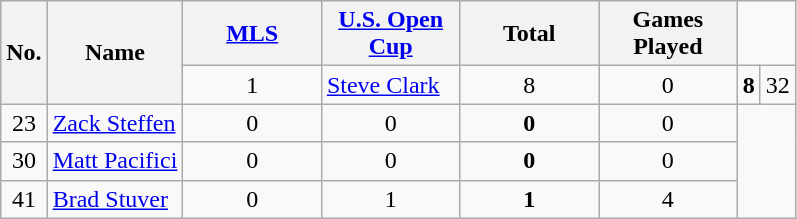<table class="wikitable sortable" style="text-align: center;">
<tr>
<th rowspan=2>No.</th>
<th rowspan=2>Name</th>
<th style="width:85px;"><a href='#'>MLS</a></th>
<th style="width:85px;"><a href='#'>U.S. Open Cup</a></th>
<th style="width:85px;"><strong>Total</strong></th>
<th style="width:85px;"><strong>Games Played</strong></th>
</tr>
<tr>
<td>1</td>
<td align=left> <a href='#'>Steve Clark</a></td>
<td>8</td>
<td>0</td>
<td><strong>8</strong></td>
<td>32</td>
</tr>
<tr>
<td>23</td>
<td align=left> <a href='#'>Zack Steffen</a></td>
<td>0</td>
<td>0</td>
<td><strong>0</strong></td>
<td>0</td>
</tr>
<tr>
<td>30</td>
<td align=left> <a href='#'>Matt Pacifici</a></td>
<td>0</td>
<td>0</td>
<td><strong>0</strong></td>
<td>0</td>
</tr>
<tr>
<td>41</td>
<td align=left> <a href='#'>Brad Stuver</a></td>
<td>0</td>
<td>1</td>
<td><strong>1</strong></td>
<td>4</td>
</tr>
</table>
